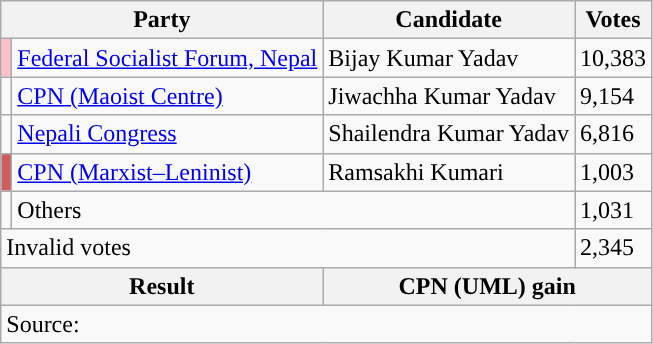<table class="wikitable">
<tr>
<th colspan="2">Party</th>
<th>Candidate</th>
<th>Votes</th>
</tr>
<tr>
<td style="background-color:pink"></td>
<td><a href='#'>Federal Socialist Forum, Nepal</a></td>
<td>Bijay Kumar Yadav</td>
<td>10,383</td>
</tr>
<tr>
<td style="background-color:"></td>
<td><a href='#'>CPN (Maoist Centre)</a></td>
<td>Jiwachha Kumar Yadav</td>
<td>9,154</td>
</tr>
<tr>
<td style="background-color:"></td>
<td><a href='#'>Nepali Congress</a></td>
<td>Shailendra Kumar Yadav</td>
<td>6,816</td>
</tr>
<tr>
<td style="background-color:indianred"></td>
<td><a href='#'>CPN (Marxist–Leninist)</a></td>
<td>Ramsakhi Kumari</td>
<td>1,003</td>
</tr>
<tr>
<td></td>
<td colspan="2">Others</td>
<td>1,031</td>
</tr>
<tr>
<td colspan="3">Invalid votes</td>
<td>2,345</td>
</tr>
<tr>
<th colspan="2">Result</th>
<th colspan="2">CPN (UML) gain</th>
</tr>
<tr>
<td colspan="4">Source: </td>
</tr>
</table>
